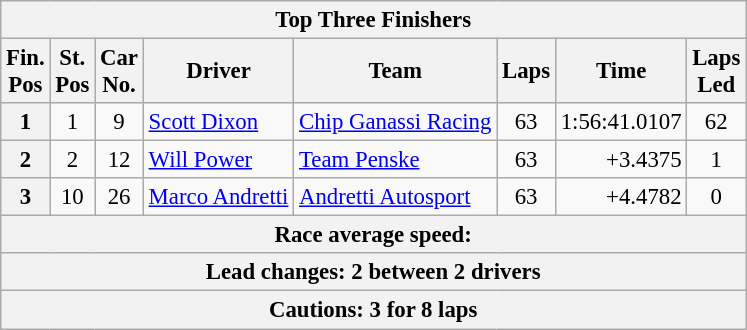<table class="wikitable" style="font-size:95%;">
<tr>
<th colspan=9>Top Three Finishers</th>
</tr>
<tr>
<th>Fin.<br>Pos</th>
<th>St.<br>Pos</th>
<th>Car<br>No.</th>
<th>Driver</th>
<th>Team</th>
<th>Laps</th>
<th>Time</th>
<th>Laps<br>Led</th>
</tr>
<tr>
<th>1</th>
<td align=center>1</td>
<td align=center>9</td>
<td> <a href='#'>Scott Dixon</a></td>
<td><a href='#'>Chip Ganassi Racing</a></td>
<td align=center>63</td>
<td align=right>1:56:41.0107</td>
<td align=center>62</td>
</tr>
<tr>
<th>2</th>
<td align=center>2</td>
<td align=center>12</td>
<td> <a href='#'>Will Power</a></td>
<td><a href='#'>Team Penske</a></td>
<td align=center>63</td>
<td align=right>+3.4375</td>
<td align=center>1</td>
</tr>
<tr>
<th>3</th>
<td align=center>10</td>
<td align=center>26</td>
<td> <a href='#'>Marco Andretti</a></td>
<td><a href='#'>Andretti Autosport</a></td>
<td align=center>63</td>
<td align=right>+4.4782</td>
<td align=center>0</td>
</tr>
<tr>
<th colspan=9>Race average speed: </th>
</tr>
<tr>
<th colspan=9>Lead changes: 2 between 2 drivers</th>
</tr>
<tr>
<th colspan=9>Cautions: 3 for 8 laps</th>
</tr>
</table>
